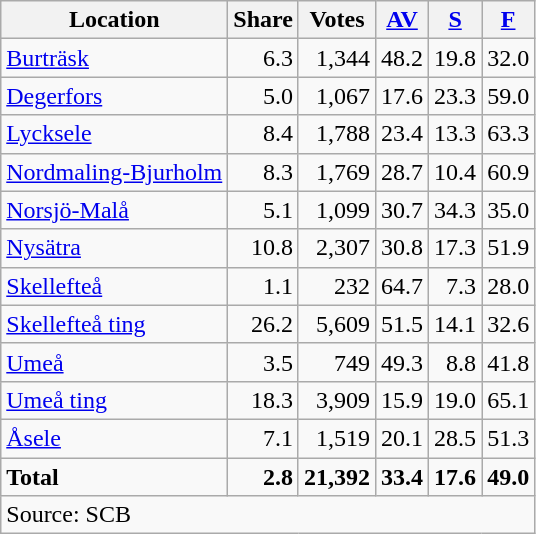<table class="wikitable sortable" style=text-align:right>
<tr>
<th>Location</th>
<th>Share</th>
<th>Votes</th>
<th><a href='#'>AV</a></th>
<th><a href='#'>S</a></th>
<th><a href='#'>F</a></th>
</tr>
<tr>
<td align=left><a href='#'>Burträsk</a></td>
<td>6.3</td>
<td>1,344</td>
<td>48.2</td>
<td>19.8</td>
<td>32.0</td>
</tr>
<tr>
<td align=left><a href='#'>Degerfors</a></td>
<td>5.0</td>
<td>1,067</td>
<td>17.6</td>
<td>23.3</td>
<td>59.0</td>
</tr>
<tr>
<td align=left><a href='#'>Lycksele</a></td>
<td>8.4</td>
<td>1,788</td>
<td>23.4</td>
<td>13.3</td>
<td>63.3</td>
</tr>
<tr>
<td align=left><a href='#'>Nordmaling-Bjurholm</a></td>
<td>8.3</td>
<td>1,769</td>
<td>28.7</td>
<td>10.4</td>
<td>60.9</td>
</tr>
<tr>
<td align=left><a href='#'>Norsjö-Malå</a></td>
<td>5.1</td>
<td>1,099</td>
<td>30.7</td>
<td>34.3</td>
<td>35.0</td>
</tr>
<tr>
<td align=left><a href='#'>Nysätra</a></td>
<td>10.8</td>
<td>2,307</td>
<td>30.8</td>
<td>17.3</td>
<td>51.9</td>
</tr>
<tr>
<td align=left><a href='#'>Skellefteå</a></td>
<td>1.1</td>
<td>232</td>
<td>64.7</td>
<td>7.3</td>
<td>28.0</td>
</tr>
<tr>
<td align=left><a href='#'>Skellefteå ting</a></td>
<td>26.2</td>
<td>5,609</td>
<td>51.5</td>
<td>14.1</td>
<td>32.6</td>
</tr>
<tr>
<td align=left><a href='#'>Umeå</a></td>
<td>3.5</td>
<td>749</td>
<td>49.3</td>
<td>8.8</td>
<td>41.8</td>
</tr>
<tr>
<td align=left><a href='#'>Umeå ting</a></td>
<td>18.3</td>
<td>3,909</td>
<td>15.9</td>
<td>19.0</td>
<td>65.1</td>
</tr>
<tr>
<td align=left><a href='#'>Åsele</a></td>
<td>7.1</td>
<td>1,519</td>
<td>20.1</td>
<td>28.5</td>
<td>51.3</td>
</tr>
<tr>
<td align=left><strong>Total</strong></td>
<td><strong>2.8</strong></td>
<td><strong>21,392</strong></td>
<td><strong>33.4</strong></td>
<td><strong>17.6</strong></td>
<td><strong>49.0</strong></td>
</tr>
<tr>
<td align=left colspan=6>Source: SCB </td>
</tr>
</table>
